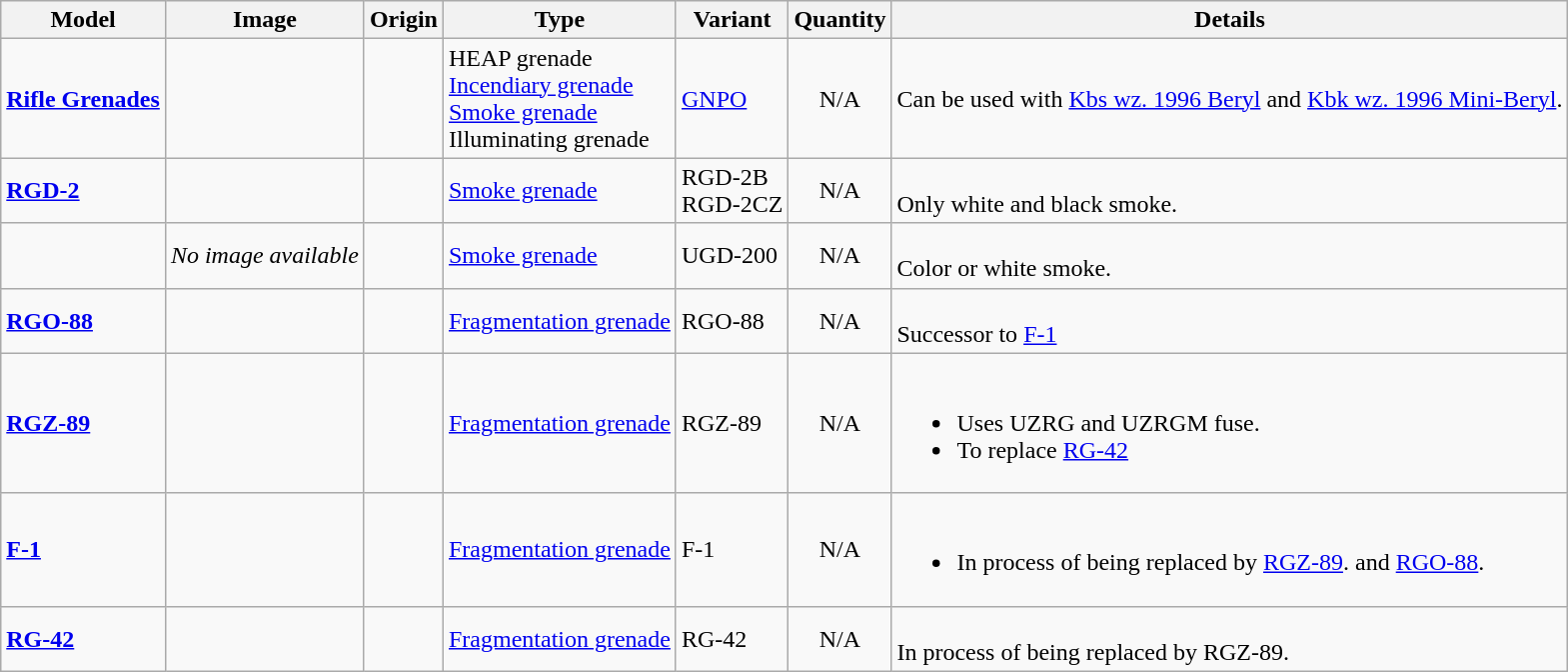<table class="wikitable">
<tr>
<th>Model</th>
<th>Image</th>
<th>Origin</th>
<th>Type</th>
<th>Variant</th>
<th>Quantity</th>
<th>Details</th>
</tr>
<tr>
<td><a href='#'><strong>Rifle Grenades</strong></a></td>
<td></td>
<td><small></small></td>
<td>HEAP grenade <br> <a href='#'>Incendiary grenade</a> <br> <a href='#'>Smoke grenade</a> <br> Illuminating grenade</td>
<td><a href='#'>GNPO</a><br></td>
<td style="text-align: center;">N/A</td>
<td>Can be used with <a href='#'>Kbs wz. 1996 Beryl</a> and <a href='#'>Kbk wz. 1996 Mini-Beryl</a>.</td>
</tr>
<tr>
<td><strong><a href='#'>RGD-2</a></strong></td>
<td></td>
<td><small></small><br><small></small></td>
<td><a href='#'>Smoke grenade</a></td>
<td>RGD-2B<br>RGD-2CZ</td>
<td style="text-align: center;">N/A</td>
<td><br>Only white and black smoke.</td>
</tr>
<tr>
<td><strong></strong></td>
<td style="text-align: center;"><em>No image available</em></td>
<td><small></small></td>
<td><a href='#'>Smoke grenade</a></td>
<td>UGD-200</td>
<td style="text-align: center;">N/A</td>
<td><br>Color or white smoke.</td>
</tr>
<tr>
<td><a href='#'><strong>RGO-88</strong></a></td>
<td></td>
<td><small></small></td>
<td><a href='#'>Fragmentation grenade</a></td>
<td>RGO-88</td>
<td style="text-align: center;">N/A</td>
<td><br>Successor to <a href='#'>F-1</a></td>
</tr>
<tr>
<td><a href='#'><strong>RGZ-89</strong></a></td>
<td></td>
<td><small></small></td>
<td><a href='#'>Fragmentation grenade</a></td>
<td>RGZ-89</td>
<td style="text-align: center;">N/A</td>
<td><br><ul><li>Uses UZRG and UZRGM fuse.</li><li>To replace <a href='#'>RG-42</a></li></ul></td>
</tr>
<tr>
<td><a href='#'><strong>F-1</strong></a></td>
<td></td>
<td><small></small><br><small></small></td>
<td><a href='#'>Fragmentation grenade</a></td>
<td>F-1</td>
<td style="text-align: center;">N/A</td>
<td><br><ul><li>In process of being replaced by <a href='#'>RGZ-89</a>. and <a href='#'>RGO-88</a>.</li></ul></td>
</tr>
<tr>
<td><strong><a href='#'>RG-42</a></strong></td>
<td></td>
<td><small></small></td>
<td><a href='#'>Fragmentation grenade</a></td>
<td>RG-42</td>
<td style="text-align: center;">N/A</td>
<td><br>In process of being replaced by RGZ-89.</td>
</tr>
</table>
